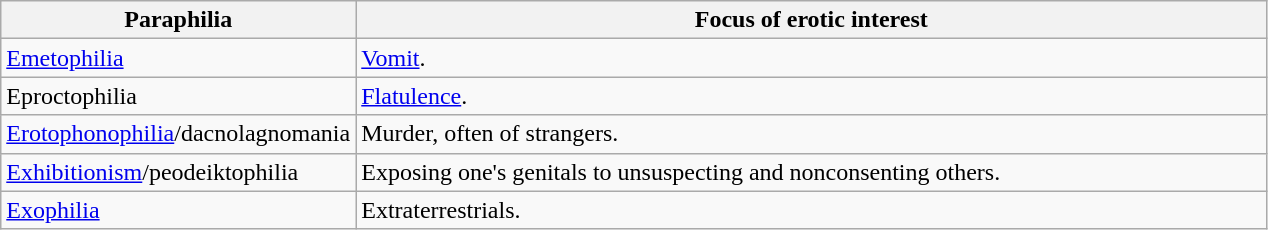<table class="wikitable sortable" border="1">
<tr>
<th width="200px">Paraphilia</th>
<th width="600px">Focus of erotic interest</th>
</tr>
<tr>
<td><a href='#'>Emetophilia</a></td>
<td><a href='#'>Vomit</a>.</td>
</tr>
<tr>
<td>Eproctophilia</td>
<td><a href='#'>Flatulence</a>.</td>
</tr>
<tr>
<td><a href='#'>Erotophonophilia</a>/dacnolagnomania</td>
<td>Murder, often of strangers.</td>
</tr>
<tr>
<td><a href='#'>Exhibitionism</a>/peodeiktophilia</td>
<td>Exposing one's genitals to unsuspecting and nonconsenting others.</td>
</tr>
<tr>
<td><a href='#'>Exophilia</a></td>
<td>Extraterrestrials.</td>
</tr>
</table>
